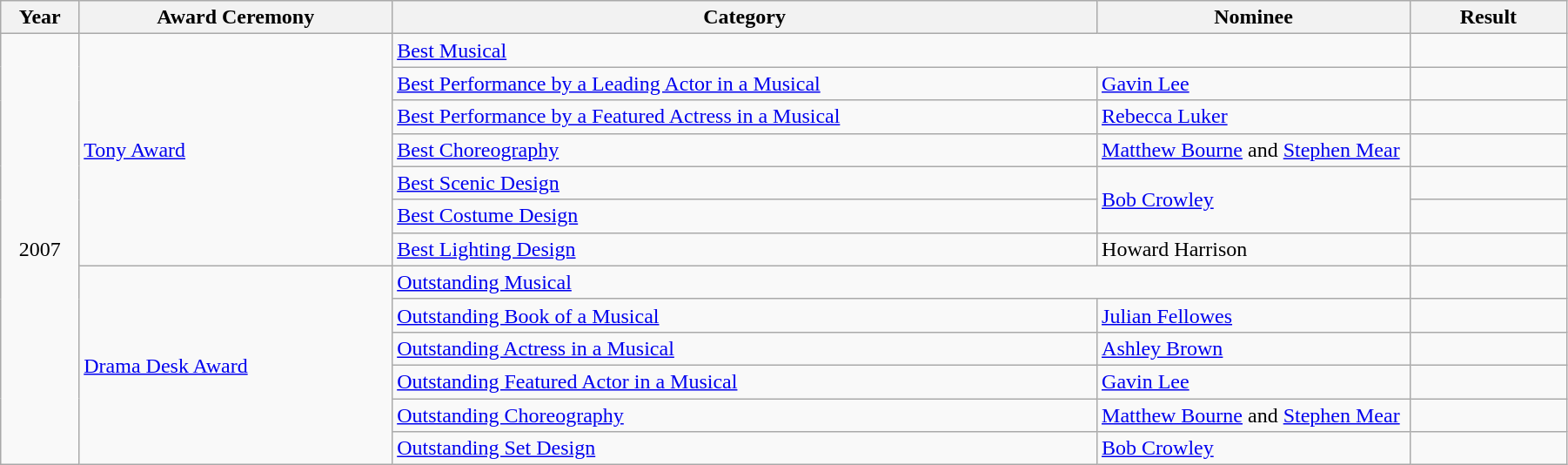<table class="wikitable" style="width:95%;">
<tr>
<th style="width:5%;">Year</th>
<th style="width:20%;">Award Ceremony</th>
<th style="width:45%;">Category</th>
<th style="width:20%;">Nominee</th>
<th style="width:10%;">Result</th>
</tr>
<tr>
<td rowspan="13" style="text-align:center;">2007</td>
<td rowspan="7"><a href='#'>Tony Award</a></td>
<td colspan="2"><a href='#'>Best Musical</a></td>
<td></td>
</tr>
<tr>
<td><a href='#'>Best Performance by a Leading Actor in a Musical</a></td>
<td><a href='#'>Gavin Lee</a></td>
<td></td>
</tr>
<tr>
<td><a href='#'>Best Performance by a Featured Actress in a Musical</a></td>
<td><a href='#'>Rebecca Luker</a></td>
<td></td>
</tr>
<tr>
<td><a href='#'>Best Choreography</a></td>
<td><a href='#'>Matthew Bourne</a> and <a href='#'>Stephen Mear</a></td>
<td></td>
</tr>
<tr>
<td><a href='#'>Best Scenic Design</a></td>
<td rowspan="2"><a href='#'>Bob Crowley</a></td>
<td></td>
</tr>
<tr>
<td><a href='#'>Best Costume Design</a></td>
<td></td>
</tr>
<tr>
<td><a href='#'>Best Lighting Design</a></td>
<td>Howard Harrison</td>
<td></td>
</tr>
<tr>
<td rowspan="6"><a href='#'>Drama Desk Award</a></td>
<td colspan="2"><a href='#'>Outstanding Musical</a></td>
<td></td>
</tr>
<tr>
<td><a href='#'>Outstanding Book of a Musical</a></td>
<td><a href='#'>Julian Fellowes</a></td>
<td></td>
</tr>
<tr>
<td><a href='#'>Outstanding Actress in a Musical</a></td>
<td><a href='#'>Ashley Brown</a></td>
<td></td>
</tr>
<tr>
<td><a href='#'>Outstanding Featured Actor in a Musical</a></td>
<td><a href='#'>Gavin Lee</a></td>
<td></td>
</tr>
<tr>
<td><a href='#'>Outstanding Choreography</a></td>
<td><a href='#'>Matthew Bourne</a> and <a href='#'>Stephen Mear</a></td>
<td></td>
</tr>
<tr>
<td><a href='#'>Outstanding Set Design</a></td>
<td><a href='#'>Bob Crowley</a></td>
<td></td>
</tr>
</table>
